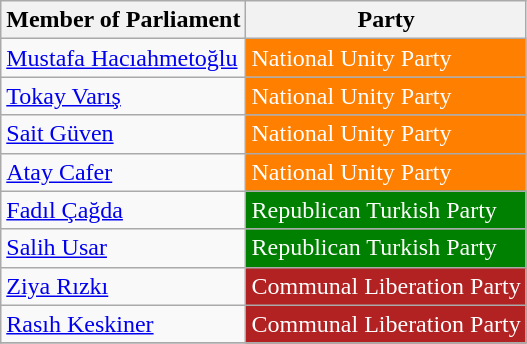<table class="wikitable">
<tr>
<th>Member of Parliament</th>
<th>Party</th>
</tr>
<tr>
<td><a href='#'>Mustafa Hacıahmetoğlu</a></td>
<td style="background:#FF7F00; color:white">National Unity Party</td>
</tr>
<tr>
<td><a href='#'>Tokay Varış</a></td>
<td style="background:#FF7F00; color:white">National Unity Party</td>
</tr>
<tr>
<td><a href='#'>Sait Güven</a></td>
<td style="background:#FF7F00; color:white">National Unity Party</td>
</tr>
<tr>
<td><a href='#'>Atay Cafer</a></td>
<td style="background:#FF7F00; color:white">National Unity Party</td>
</tr>
<tr>
<td><a href='#'>Fadıl Çağda</a></td>
<td style="background:#008000; color:white">Republican Turkish Party</td>
</tr>
<tr>
<td><a href='#'>Salih Usar</a></td>
<td style="background:#008000; color:white">Republican Turkish Party</td>
</tr>
<tr>
<td><a href='#'>Ziya Rızkı</a></td>
<td style="background:#B22222; color:white">Communal Liberation Party</td>
</tr>
<tr>
<td><a href='#'>Rasıh Keskiner</a></td>
<td style="background:#B22222; color:white">Communal Liberation Party</td>
</tr>
<tr>
</tr>
</table>
